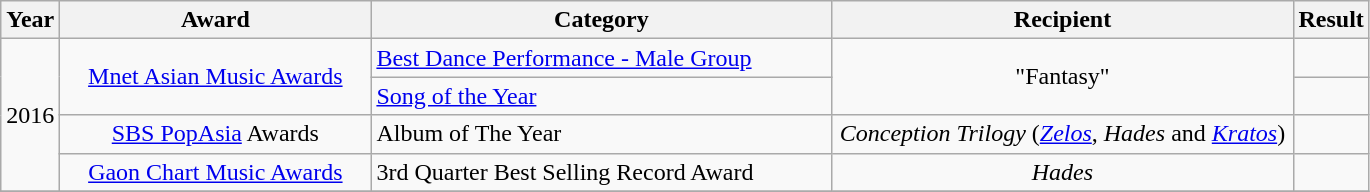<table class="wikitable">
<tr>
<th>Year</th>
<th style="width:200px;">Award</th>
<th style="width:300px;">Category</th>
<th style="width:300px;">Recipient</th>
<th>Result</th>
</tr>
<tr>
<td align="center" rowspan="4">2016</td>
<td align="center" rowspan="2"><a href='#'>Mnet Asian Music Awards</a></td>
<td><a href='#'>Best Dance Performance - Male Group</a></td>
<td align="center" rowspan="2">"Fantasy"</td>
<td></td>
</tr>
<tr>
<td><a href='#'>Song of the Year</a></td>
<td></td>
</tr>
<tr>
<td align="center"><a href='#'>SBS PopAsia</a> Awards</td>
<td>Album of The Year</td>
<td align="center"><em>Conception Trilogy</em> (<em><a href='#'>Zelos</a></em>, <em>Hades</em> and <em><a href='#'>Kratos</a></em>)</td>
<td></td>
</tr>
<tr>
<td align="center"><a href='#'>Gaon Chart Music Awards</a></td>
<td>3rd Quarter Best Selling Record Award</td>
<td align="center"><em>Hades</em></td>
<td></td>
</tr>
<tr>
</tr>
</table>
